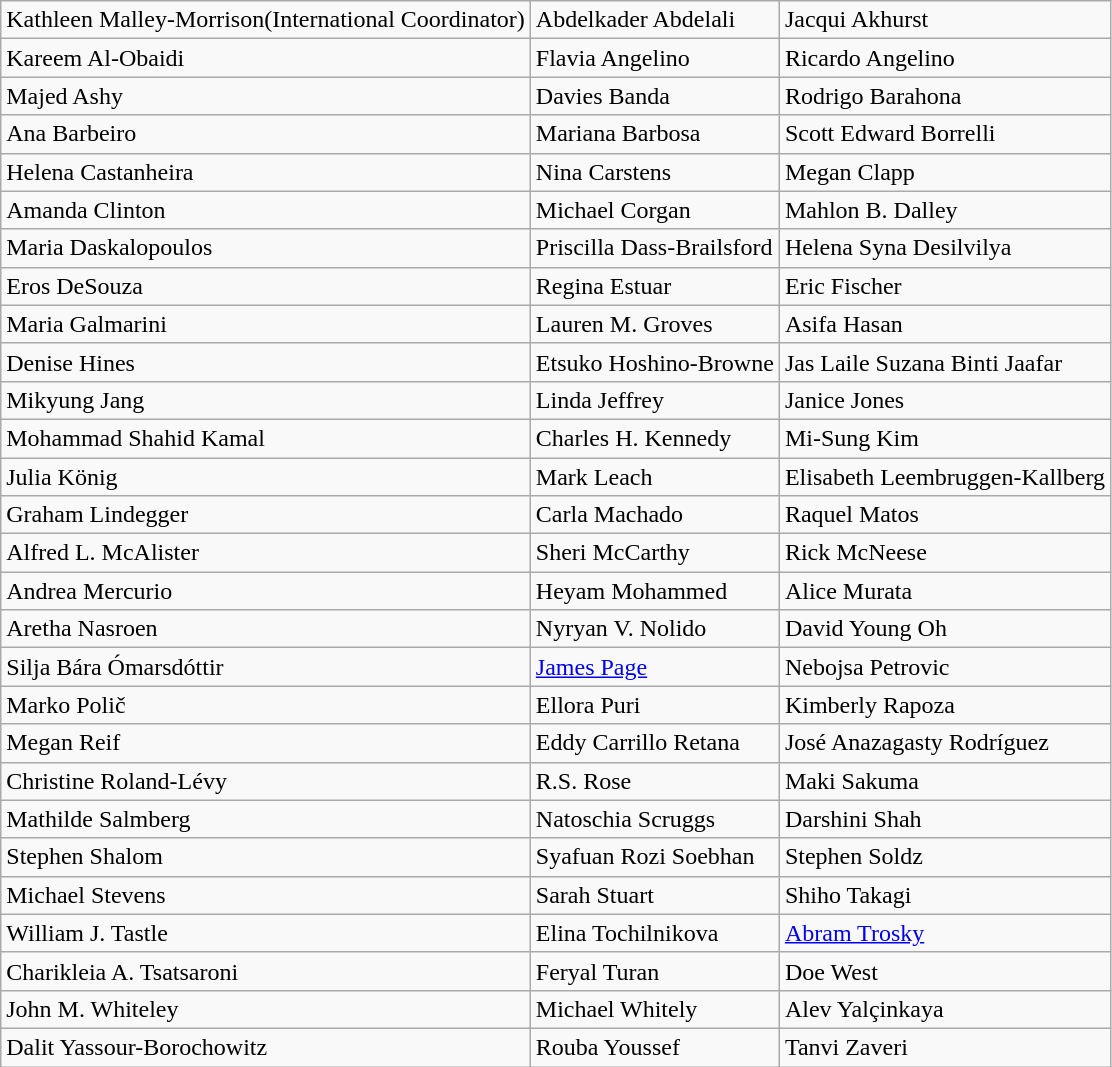<table class="wikitable sortable">
<tr>
<td>Kathleen Malley-Morrison(International Coordinator)</td>
<td>Abdelkader Abdelali</td>
<td>Jacqui Akhurst</td>
</tr>
<tr>
<td>Kareem Al-Obaidi</td>
<td>Flavia Angelino</td>
<td>Ricardo Angelino</td>
</tr>
<tr>
<td>Majed Ashy</td>
<td>Davies Banda</td>
<td>Rodrigo Barahona</td>
</tr>
<tr>
<td>Ana Barbeiro</td>
<td>Mariana Barbosa</td>
<td>Scott Edward Borrelli</td>
</tr>
<tr>
<td>Helena Castanheira</td>
<td>Nina Carstens</td>
<td>Megan Clapp</td>
</tr>
<tr>
<td>Amanda Clinton</td>
<td>Michael Corgan</td>
<td>Mahlon B. Dalley</td>
</tr>
<tr>
<td>Maria Daskalopoulos</td>
<td>Priscilla Dass-Brailsford</td>
<td>Helena Syna Desilvilya</td>
</tr>
<tr>
<td>Eros DeSouza</td>
<td>Regina Estuar</td>
<td>Eric Fischer</td>
</tr>
<tr>
<td>Maria Galmarini</td>
<td>Lauren M. Groves</td>
<td>Asifa Hasan</td>
</tr>
<tr>
<td>Denise Hines</td>
<td>Etsuko Hoshino-Browne</td>
<td>Jas Laile Suzana Binti Jaafar</td>
</tr>
<tr>
<td>Mikyung Jang</td>
<td>Linda Jeffrey</td>
<td>Janice Jones</td>
</tr>
<tr>
<td>Mohammad Shahid Kamal</td>
<td>Charles H. Kennedy</td>
<td>Mi-Sung Kim</td>
</tr>
<tr>
<td>Julia König</td>
<td>Mark Leach</td>
<td>Elisabeth Leembruggen-Kallberg</td>
</tr>
<tr>
<td>Graham Lindegger</td>
<td>Carla Machado</td>
<td>Raquel Matos</td>
</tr>
<tr>
<td>Alfred L. McAlister</td>
<td>Sheri McCarthy</td>
<td>Rick McNeese</td>
</tr>
<tr>
<td>Andrea Mercurio</td>
<td>Heyam Mohammed</td>
<td>Alice Murata</td>
</tr>
<tr>
<td>Aretha Nasroen</td>
<td>Nyryan V. Nolido</td>
<td>David Young Oh</td>
</tr>
<tr>
<td>Silja Bára Ómarsdóttir</td>
<td><a href='#'>James Page</a></td>
<td>Nebojsa Petrovic</td>
</tr>
<tr>
<td>Marko Polič</td>
<td>Ellora Puri</td>
<td>Kimberly Rapoza</td>
</tr>
<tr>
<td>Megan Reif</td>
<td>Eddy Carrillo Retana</td>
<td>José Anazagasty Rodríguez</td>
</tr>
<tr>
<td>Christine Roland-Lévy</td>
<td>R.S. Rose</td>
<td>Maki Sakuma</td>
</tr>
<tr>
<td>Mathilde Salmberg</td>
<td>Natoschia Scruggs</td>
<td>Darshini Shah</td>
</tr>
<tr>
<td>Stephen Shalom</td>
<td>Syafuan Rozi Soebhan</td>
<td>Stephen Soldz</td>
</tr>
<tr>
<td>Michael Stevens</td>
<td>Sarah Stuart</td>
<td>Shiho Takagi</td>
</tr>
<tr>
<td>William J. Tastle</td>
<td>Elina Tochilnikova</td>
<td><a href='#'>Abram Trosky</a></td>
</tr>
<tr>
<td>Charikleia A. Tsatsaroni</td>
<td>Feryal Turan</td>
<td>Doe West</td>
</tr>
<tr>
<td>John M. Whiteley</td>
<td>Michael Whitely</td>
<td>Alev Yalçinkaya</td>
</tr>
<tr>
<td>Dalit Yassour-Borochowitz</td>
<td>Rouba Youssef</td>
<td>Tanvi Zaveri</td>
</tr>
</table>
